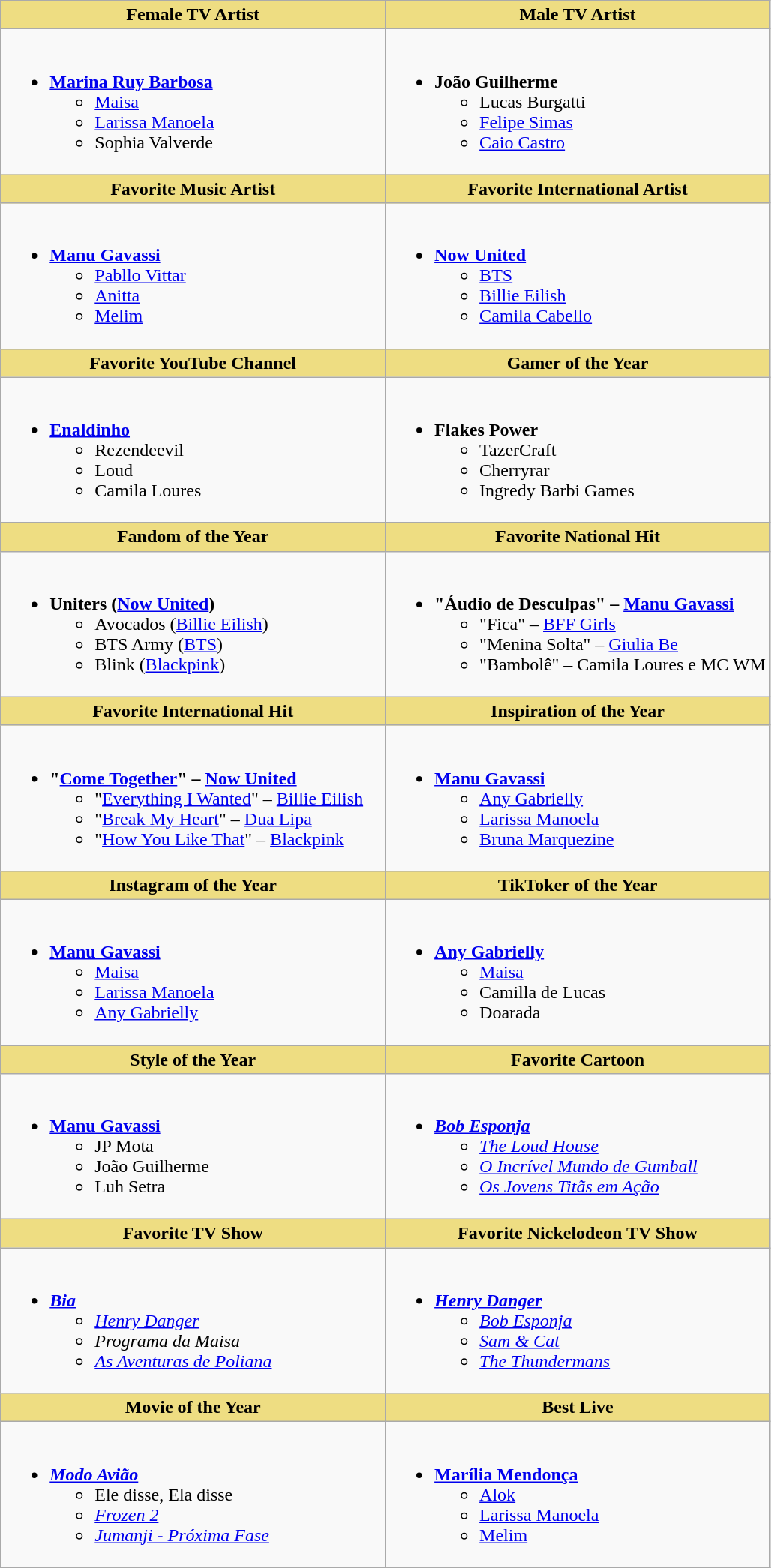<table class="wikitable">
<tr>
<th style="background:#EEDD82;width:50%">Female TV Artist</th>
<th style="background:#EEDD82;width:50%">Male TV Artist</th>
</tr>
<tr>
<td valign="top"><br><ul><li> <strong><a href='#'>Marina Ruy Barbosa</a></strong><ul><li><a href='#'>Maisa</a></li><li><a href='#'>Larissa Manoela</a></li><li>Sophia Valverde</li></ul></li></ul></td>
<td valign="top"><br><ul><li> <strong>João Guilherme</strong><ul><li>Lucas Burgatti</li><li><a href='#'>Felipe Simas</a></li><li><a href='#'>Caio Castro</a></li></ul></li></ul></td>
</tr>
<tr>
<th style="background:#EEDD82;width:50%">Favorite Music Artist</th>
<th style="background:#EEDD82;width:50%">Favorite International Artist</th>
</tr>
<tr>
<td valign="top"><br><ul><li> <strong><a href='#'>Manu Gavassi</a></strong><ul><li><a href='#'>Pabllo Vittar</a></li><li><a href='#'>Anitta</a></li><li><a href='#'>Melim</a></li></ul></li></ul></td>
<td valign="top"><br><ul><li> <strong><a href='#'>Now United</a></strong><ul><li><a href='#'>BTS</a></li><li><a href='#'>Billie Eilish</a></li><li><a href='#'>Camila Cabello</a></li></ul></li></ul></td>
</tr>
<tr>
<th style="background:#EEDD82;width:50%">Favorite YouTube Channel</th>
<th style="background:#EEDD82;width:50%">Gamer of the Year</th>
</tr>
<tr>
<td valign="top"><br><ul><li> <strong><a href='#'>Enaldinho</a></strong><ul><li>Rezendeevil</li><li>Loud</li><li>Camila Loures</li></ul></li></ul></td>
<td valign="top"><br><ul><li> <strong>Flakes Power</strong><ul><li>TazerCraft</li><li>Cherryrar</li><li>Ingredy Barbi Games</li></ul></li></ul></td>
</tr>
<tr>
<th style="background:#EEDD82;width:50%">Fandom of the Year</th>
<th style="background:#EEDD82;width:50%">Favorite National Hit</th>
</tr>
<tr>
<td valign="top"><br><ul><li> <strong>Uniters (<a href='#'>Now United</a>)</strong><ul><li>Avocados (<a href='#'>Billie Eilish</a>)</li><li>BTS Army (<a href='#'>BTS</a>)</li><li>Blink (<a href='#'>Blackpink</a>)</li></ul></li></ul></td>
<td valign="top"><br><ul><li> <strong>"Áudio de Desculpas" – <a href='#'>Manu Gavassi</a></strong><ul><li>"Fica" – <a href='#'>BFF Girls</a></li><li>"Menina Solta" – <a href='#'>Giulia Be</a></li><li>"Bambolê" – Camila Loures e MC WM</li></ul></li></ul></td>
</tr>
<tr>
<th style="background:#EEDD82;width:50%">Favorite International Hit</th>
<th style="background:#EEDD82;width:50%">Inspiration of the Year</th>
</tr>
<tr>
<td valign="top"><br><ul><li> <strong>"<a href='#'>Come Together</a>" – <a href='#'>Now United</a></strong><ul><li>"<a href='#'>Everything I Wanted</a>" – <a href='#'>Billie Eilish</a></li><li>"<a href='#'>Break My Heart</a>" – <a href='#'>Dua Lipa</a></li><li>"<a href='#'>How You Like That</a>" – <a href='#'>Blackpink</a></li></ul></li></ul></td>
<td valign="top"><br><ul><li> <strong><a href='#'>Manu Gavassi</a></strong><ul><li><a href='#'>Any Gabrielly</a></li><li><a href='#'>Larissa Manoela</a></li><li><a href='#'>Bruna Marquezine</a></li></ul></li></ul></td>
</tr>
<tr>
<th style="background:#EEDD82;width:50%">Instagram of the Year</th>
<th style="background:#EEDD82;width:50%">TikToker of the Year</th>
</tr>
<tr>
<td valign="top"><br><ul><li> <strong><a href='#'>Manu Gavassi</a></strong><ul><li><a href='#'>Maisa</a></li><li><a href='#'>Larissa Manoela</a></li><li><a href='#'>Any Gabrielly</a></li></ul></li></ul></td>
<td valign="top"><br><ul><li> <strong><a href='#'>Any Gabrielly</a></strong><ul><li><a href='#'>Maisa</a></li><li>Camilla de Lucas</li><li>Doarada</li></ul></li></ul></td>
</tr>
<tr>
<th style="background:#EEDD82;width:50%">Style of the Year</th>
<th style="background:#EEDD82;width:50%">Favorite Cartoon</th>
</tr>
<tr>
<td valign="top"><br><ul><li> <strong><a href='#'>Manu Gavassi</a></strong><ul><li>JP Mota</li><li>João Guilherme</li><li>Luh Setra</li></ul></li></ul></td>
<td valign="top"><br><ul><li> <strong><em><a href='#'>Bob Esponja</a></em></strong><ul><li><em><a href='#'>The Loud House</a></em></li><li><em><a href='#'>O Incrível Mundo de Gumball</a></em></li><li><em><a href='#'>Os Jovens Titãs em Ação</a></em></li></ul></li></ul></td>
</tr>
<tr>
<th style="background:#EEDD82;width:50%">Favorite TV Show</th>
<th style="background:#EEDD82;width:50%">Favorite Nickelodeon TV Show</th>
</tr>
<tr>
<td valign="top"><br><ul><li> <strong><em><a href='#'>Bia</a></em></strong><ul><li><em><a href='#'>Henry Danger</a></em></li><li><em>Programa da Maisa</em></li><li><em><a href='#'>As Aventuras de Poliana</a></em></li></ul></li></ul></td>
<td valign="top"><br><ul><li> <strong><em><a href='#'>Henry Danger</a></em></strong><ul><li><em><a href='#'>Bob Esponja</a></em></li><li><em><a href='#'>Sam & Cat</a></em></li><li><em><a href='#'>The Thundermans</a></em></li></ul></li></ul></td>
</tr>
<tr>
<th style="background:#EEDD82;width:50%">Movie of the Year</th>
<th style="background:#EEDD82;width:50%">Best Live</th>
</tr>
<tr>
<td valign="top"><br><ul><li> <strong><em><a href='#'>Modo Avião</a></em></strong><ul><li>Ele disse, Ela disse</li><li><em><a href='#'>Frozen 2</a></em></li><li><em><a href='#'>Jumanji - Próxima Fase</a></em></li></ul></li></ul></td>
<td valign="top"><br><ul><li> <strong><a href='#'>Marília Mendonça</a></strong><ul><li><a href='#'>Alok</a></li><li><a href='#'>Larissa Manoela</a></li><li><a href='#'>Melim</a></li></ul></li></ul></td>
</tr>
</table>
